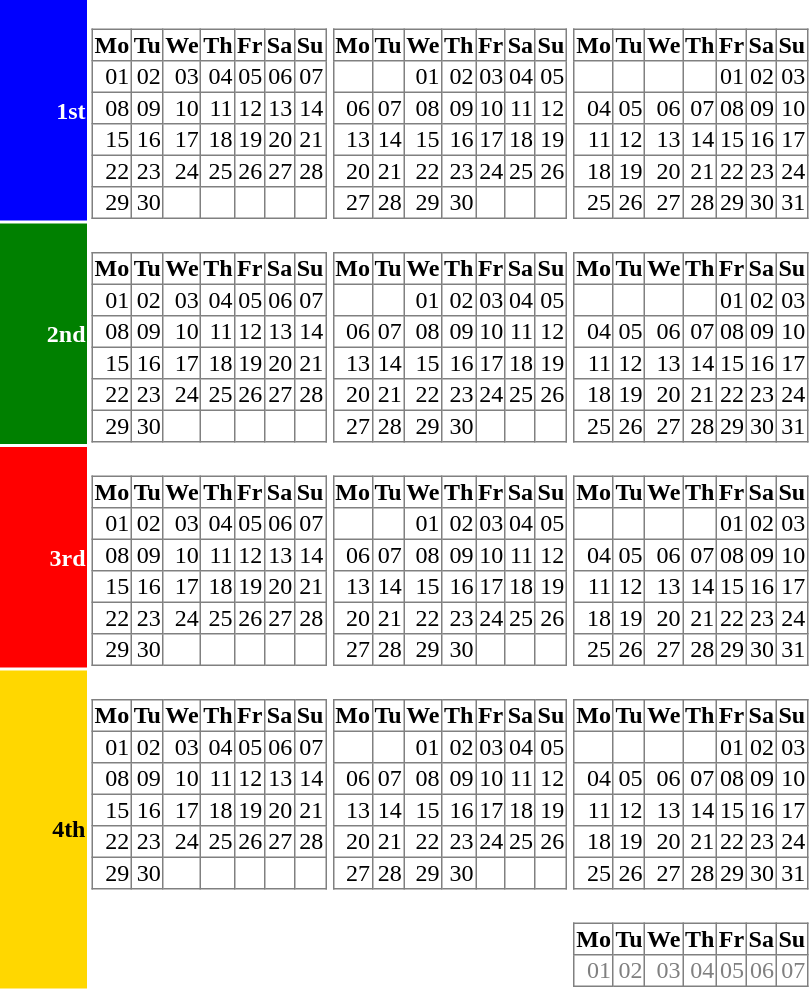<table style="text-align:right;font-variant-numeric:tabular-nums;">
<tr style="visibility:collapse">
<th>Quarter</th>
<th>1st month</th>
<th>2nd month</th>
<th>3rd month</th>
</tr>
<tr>
<th style="color:white;background:blue">1st</th>
<td><br><table border="1" style="border-collapse:collapse">
<tr>
<th>Mo</th>
<th>Tu</th>
<th>We</th>
<th>Th</th>
<th>Fr</th>
<th>Sa</th>
<th>Su</th>
</tr>
<tr title="W01">
<td>01</td>
<td>02</td>
<td>03</td>
<td>04</td>
<td>05</td>
<td>06</td>
<td>07</td>
</tr>
<tr title="W02">
<td>08</td>
<td>09</td>
<td>10</td>
<td>11</td>
<td>12</td>
<td>13</td>
<td>14</td>
</tr>
<tr title="W03">
<td>15</td>
<td>16</td>
<td>17</td>
<td>18</td>
<td>19</td>
<td>20</td>
<td>21</td>
</tr>
<tr title="W04">
<td>22</td>
<td>23</td>
<td>24</td>
<td>25</td>
<td>26</td>
<td>27</td>
<td>28</td>
</tr>
<tr title="W05">
<td>29</td>
<td>30</td>
<td></td>
<td></td>
<td></td>
<td></td>
<td></td>
</tr>
</table>
</td>
<td><br><table border="1" style="border-collapse:collapse">
<tr>
<th>Mo</th>
<th>Tu</th>
<th>We</th>
<th>Th</th>
<th>Fr</th>
<th>Sa</th>
<th>Su</th>
</tr>
<tr title="W05">
<td></td>
<td></td>
<td>01</td>
<td>02</td>
<td>03</td>
<td>04</td>
<td>05</td>
</tr>
<tr title="W06">
<td>06</td>
<td>07</td>
<td>08</td>
<td>09</td>
<td>10</td>
<td>11</td>
<td>12</td>
</tr>
<tr title="W07">
<td>13</td>
<td>14</td>
<td>15</td>
<td>16</td>
<td>17</td>
<td>18</td>
<td>19</td>
</tr>
<tr title="W08">
<td>20</td>
<td>21</td>
<td>22</td>
<td>23</td>
<td>24</td>
<td>25</td>
<td>26</td>
</tr>
<tr title="W09">
<td>27</td>
<td>28</td>
<td>29</td>
<td>30</td>
<td></td>
<td></td>
<td></td>
</tr>
</table>
</td>
<td><br><table border="1" style="border-collapse:collapse">
<tr>
<th>Mo</th>
<th>Tu</th>
<th>We</th>
<th>Th</th>
<th>Fr</th>
<th>Sa</th>
<th>Su</th>
</tr>
<tr title="W09">
<td></td>
<td></td>
<td></td>
<td></td>
<td>01</td>
<td>02</td>
<td>03</td>
</tr>
<tr title="W10">
<td>04</td>
<td>05</td>
<td>06</td>
<td>07</td>
<td>08</td>
<td>09</td>
<td>10</td>
</tr>
<tr title="W11">
<td>11</td>
<td>12</td>
<td>13</td>
<td>14</td>
<td>15</td>
<td>16</td>
<td>17</td>
</tr>
<tr title="W12">
<td>18</td>
<td>19</td>
<td>20</td>
<td>21</td>
<td>22</td>
<td>23</td>
<td>24</td>
</tr>
<tr title="W13">
<td>25</td>
<td>26</td>
<td>27</td>
<td>28</td>
<td>29</td>
<td>30</td>
<td>31</td>
</tr>
</table>
</td>
</tr>
<tr>
<th style="color:white;background:green">2nd</th>
<td><br><table border="1" style="border-collapse:collapse">
<tr>
<th>Mo</th>
<th>Tu</th>
<th>We</th>
<th>Th</th>
<th>Fr</th>
<th>Sa</th>
<th>Su</th>
</tr>
<tr title="W14">
<td>01</td>
<td>02</td>
<td>03</td>
<td>04</td>
<td>05</td>
<td>06</td>
<td>07</td>
</tr>
<tr title="W15">
<td>08</td>
<td>09</td>
<td>10</td>
<td>11</td>
<td>12</td>
<td>13</td>
<td>14</td>
</tr>
<tr title="W16">
<td>15</td>
<td>16</td>
<td>17</td>
<td>18</td>
<td>19</td>
<td>20</td>
<td>21</td>
</tr>
<tr title="W17">
<td>22</td>
<td>23</td>
<td>24</td>
<td>25</td>
<td>26</td>
<td>27</td>
<td>28</td>
</tr>
<tr title="W18">
<td>29</td>
<td>30</td>
<td></td>
<td></td>
<td></td>
<td></td>
<td></td>
</tr>
</table>
</td>
<td><br><table border="1" style="border-collapse:collapse">
<tr>
<th>Mo</th>
<th>Tu</th>
<th>We</th>
<th>Th</th>
<th>Fr</th>
<th>Sa</th>
<th>Su</th>
</tr>
<tr title="W18">
<td></td>
<td></td>
<td>01</td>
<td>02</td>
<td>03</td>
<td>04</td>
<td>05</td>
</tr>
<tr title="W19">
<td>06</td>
<td>07</td>
<td>08</td>
<td>09</td>
<td>10</td>
<td>11</td>
<td>12</td>
</tr>
<tr title="W20">
<td>13</td>
<td>14</td>
<td>15</td>
<td>16</td>
<td>17</td>
<td>18</td>
<td>19</td>
</tr>
<tr title="W21">
<td>20</td>
<td>21</td>
<td>22</td>
<td>23</td>
<td>24</td>
<td>25</td>
<td>26</td>
</tr>
<tr title="W22">
<td>27</td>
<td>28</td>
<td>29</td>
<td>30</td>
<td></td>
<td></td>
<td></td>
</tr>
</table>
</td>
<td><br><table border="1" style="border-collapse:collapse">
<tr>
<th>Mo</th>
<th>Tu</th>
<th>We</th>
<th>Th</th>
<th>Fr</th>
<th>Sa</th>
<th>Su</th>
</tr>
<tr title="W22">
<td></td>
<td></td>
<td></td>
<td></td>
<td>01</td>
<td>02</td>
<td>03</td>
</tr>
<tr title="W23">
<td>04</td>
<td>05</td>
<td>06</td>
<td>07</td>
<td>08</td>
<td>09</td>
<td>10</td>
</tr>
<tr title="W24">
<td>11</td>
<td>12</td>
<td>13</td>
<td>14</td>
<td>15</td>
<td>16</td>
<td>17</td>
</tr>
<tr title="W25">
<td>18</td>
<td>19</td>
<td>20</td>
<td>21</td>
<td>22</td>
<td>23</td>
<td>24</td>
</tr>
<tr title="W26">
<td>25</td>
<td>26</td>
<td>27</td>
<td>28</td>
<td>29</td>
<td>30</td>
<td>31</td>
</tr>
</table>
</td>
</tr>
<tr>
<th style="color:white;background:red">3rd</th>
<td><br><table border="1" style="border-collapse:collapse">
<tr>
<th>Mo</th>
<th>Tu</th>
<th>We</th>
<th>Th</th>
<th>Fr</th>
<th>Sa</th>
<th>Su</th>
</tr>
<tr title="W27">
<td>01</td>
<td>02</td>
<td>03</td>
<td>04</td>
<td>05</td>
<td>06</td>
<td>07</td>
</tr>
<tr title="W28">
<td>08</td>
<td>09</td>
<td>10</td>
<td>11</td>
<td>12</td>
<td>13</td>
<td>14</td>
</tr>
<tr title="W29">
<td>15</td>
<td>16</td>
<td>17</td>
<td>18</td>
<td>19</td>
<td>20</td>
<td>21</td>
</tr>
<tr title="W30">
<td>22</td>
<td>23</td>
<td>24</td>
<td>25</td>
<td>26</td>
<td>27</td>
<td>28</td>
</tr>
<tr title="W31">
<td>29</td>
<td>30</td>
<td></td>
<td></td>
<td></td>
<td></td>
<td></td>
</tr>
</table>
</td>
<td><br><table border="1" style="border-collapse:collapse">
<tr>
<th>Mo</th>
<th>Tu</th>
<th>We</th>
<th>Th</th>
<th>Fr</th>
<th>Sa</th>
<th>Su</th>
</tr>
<tr title="W31">
<td></td>
<td></td>
<td>01</td>
<td>02</td>
<td>03</td>
<td>04</td>
<td>05</td>
</tr>
<tr title="W32">
<td>06</td>
<td>07</td>
<td>08</td>
<td>09</td>
<td>10</td>
<td>11</td>
<td>12</td>
</tr>
<tr title="W33">
<td>13</td>
<td>14</td>
<td>15</td>
<td>16</td>
<td>17</td>
<td>18</td>
<td>19</td>
</tr>
<tr title="W34">
<td>20</td>
<td>21</td>
<td>22</td>
<td>23</td>
<td>24</td>
<td>25</td>
<td>26</td>
</tr>
<tr title="W35">
<td>27</td>
<td>28</td>
<td>29</td>
<td>30</td>
<td></td>
<td></td>
<td></td>
</tr>
</table>
</td>
<td><br><table border="1" style="border-collapse:collapse">
<tr>
<th>Mo</th>
<th>Tu</th>
<th>We</th>
<th>Th</th>
<th>Fr</th>
<th>Sa</th>
<th>Su</th>
</tr>
<tr title="W35">
<td></td>
<td></td>
<td></td>
<td></td>
<td>01</td>
<td>02</td>
<td>03</td>
</tr>
<tr title="W36">
<td>04</td>
<td>05</td>
<td>06</td>
<td>07</td>
<td>08</td>
<td>09</td>
<td>10</td>
</tr>
<tr title="W37">
<td>11</td>
<td>12</td>
<td>13</td>
<td>14</td>
<td>15</td>
<td>16</td>
<td>17</td>
</tr>
<tr title="W38">
<td>18</td>
<td>19</td>
<td>20</td>
<td>21</td>
<td>22</td>
<td>23</td>
<td>24</td>
</tr>
<tr title="W39">
<td>25</td>
<td>26</td>
<td>27</td>
<td>28</td>
<td>29</td>
<td>30</td>
<td>31</td>
</tr>
</table>
</td>
</tr>
<tr>
<th style="color:black;background:gold" rowspan=2>4th</th>
<td><br><table border="1" style="border-collapse:collapse">
<tr>
<th>Mo</th>
<th>Tu</th>
<th>We</th>
<th>Th</th>
<th>Fr</th>
<th>Sa</th>
<th>Su</th>
</tr>
<tr title="W40">
<td>01</td>
<td>02</td>
<td>03</td>
<td>04</td>
<td>05</td>
<td>06</td>
<td>07</td>
</tr>
<tr title="W41">
<td>08</td>
<td>09</td>
<td>10</td>
<td>11</td>
<td>12</td>
<td>13</td>
<td>14</td>
</tr>
<tr title="W42">
<td>15</td>
<td>16</td>
<td>17</td>
<td>18</td>
<td>19</td>
<td>20</td>
<td>21</td>
</tr>
<tr title="W43">
<td>22</td>
<td>23</td>
<td>24</td>
<td>25</td>
<td>26</td>
<td>27</td>
<td>28</td>
</tr>
<tr title="W44">
<td>29</td>
<td>30</td>
<td></td>
<td></td>
<td></td>
<td></td>
<td></td>
</tr>
</table>
</td>
<td><br><table border="1" style="border-collapse:collapse">
<tr>
<th>Mo</th>
<th>Tu</th>
<th>We</th>
<th>Th</th>
<th>Fr</th>
<th>Sa</th>
<th>Su</th>
</tr>
<tr title="W44">
<td></td>
<td></td>
<td>01</td>
<td>02</td>
<td>03</td>
<td>04</td>
<td>05</td>
</tr>
<tr title="W45">
<td>06</td>
<td>07</td>
<td>08</td>
<td>09</td>
<td>10</td>
<td>11</td>
<td>12</td>
</tr>
<tr title="W46">
<td>13</td>
<td>14</td>
<td>15</td>
<td>16</td>
<td>17</td>
<td>18</td>
<td>19</td>
</tr>
<tr title="W47">
<td>20</td>
<td>21</td>
<td>22</td>
<td>23</td>
<td>24</td>
<td>25</td>
<td>26</td>
</tr>
<tr title="W48">
<td>27</td>
<td>28</td>
<td>29</td>
<td>30</td>
<td></td>
<td></td>
<td></td>
</tr>
</table>
</td>
<td><br><table border="1" style="border-collapse:collapse">
<tr>
<th>Mo</th>
<th>Tu</th>
<th>We</th>
<th>Th</th>
<th>Fr</th>
<th>Sa</th>
<th>Su</th>
</tr>
<tr title="W48">
<td></td>
<td></td>
<td></td>
<td></td>
<td>01</td>
<td>02</td>
<td>03</td>
</tr>
<tr title="W49">
<td>04</td>
<td>05</td>
<td>06</td>
<td>07</td>
<td>08</td>
<td>09</td>
<td>10</td>
</tr>
<tr title="W50">
<td>11</td>
<td>12</td>
<td>13</td>
<td>14</td>
<td>15</td>
<td>16</td>
<td>17</td>
</tr>
<tr title="W51">
<td>18</td>
<td>19</td>
<td>20</td>
<td>21</td>
<td>22</td>
<td>23</td>
<td>24</td>
</tr>
<tr title="W52">
<td>25</td>
<td>26</td>
<td>27</td>
<td>28</td>
<td>29</td>
<td>30</td>
<td>31</td>
</tr>
</table>
</td>
</tr>
<tr>
<td></td>
<td></td>
<td><br><table border="1" style="border-collapse:collapse">
<tr>
<th>Mo</th>
<th>Tu</th>
<th>We</th>
<th>Th</th>
<th>Fr</th>
<th>Sa</th>
<th>Su</th>
</tr>
<tr title="(W53)" style="color:gray">
<td>01</td>
<td>02</td>
<td>03</td>
<td>04</td>
<td>05</td>
<td>06</td>
<td>07</td>
</tr>
</table>
</td>
</tr>
</table>
